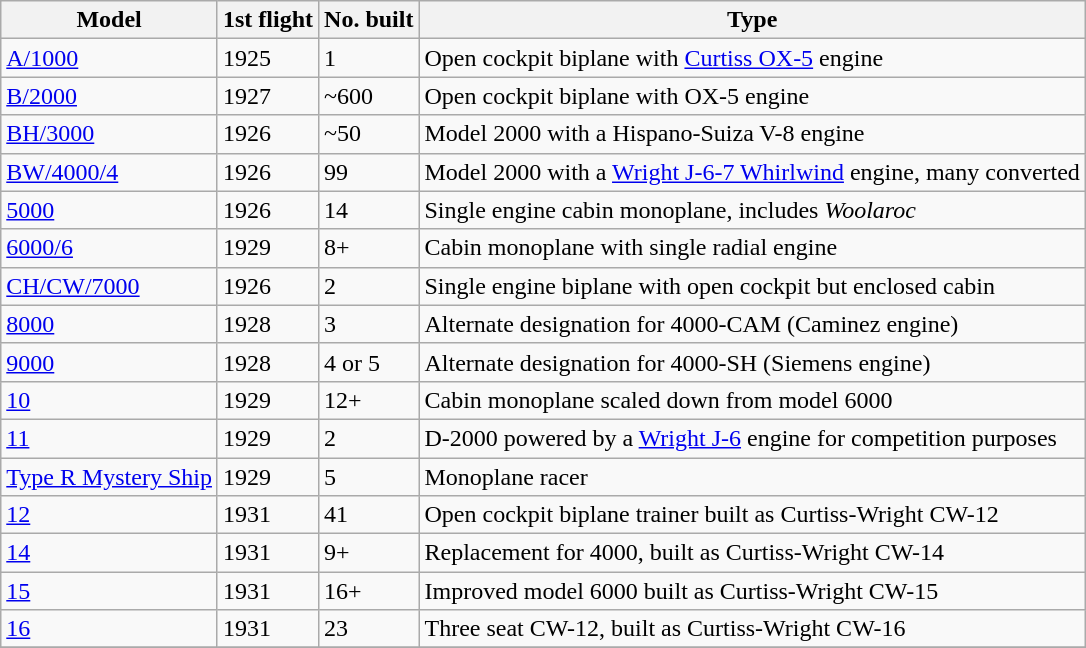<table class="wikitable sortable">
<tr>
<th>Model</th>
<th>1st flight</th>
<th>No. built</th>
<th>Type</th>
</tr>
<tr>
<td><a href='#'>A/1000</a></td>
<td>1925</td>
<td>1</td>
<td>Open cockpit biplane with <a href='#'>Curtiss OX-5</a> engine</td>
</tr>
<tr>
<td><a href='#'>B/2000</a></td>
<td>1927</td>
<td>~600</td>
<td>Open cockpit biplane with OX-5 engine</td>
</tr>
<tr>
<td><a href='#'>BH/3000</a></td>
<td>1926</td>
<td>~50</td>
<td>Model 2000 with a Hispano-Suiza V-8 engine</td>
</tr>
<tr>
<td><a href='#'>BW/4000/4</a></td>
<td>1926</td>
<td>99</td>
<td>Model 2000 with a <a href='#'>Wright J-6-7 Whirlwind</a> engine, many converted</td>
</tr>
<tr>
<td><a href='#'>5000</a></td>
<td>1926</td>
<td>14</td>
<td>Single engine cabin monoplane, includes  <em>Woolaroc</em></td>
</tr>
<tr>
<td><a href='#'>6000/6</a></td>
<td>1929</td>
<td>8+</td>
<td>Cabin monoplane with single radial engine</td>
</tr>
<tr>
<td><a href='#'>CH/CW/7000</a></td>
<td>1926</td>
<td>2</td>
<td>Single engine biplane with open cockpit but enclosed cabin</td>
</tr>
<tr>
<td><a href='#'>8000</a></td>
<td>1928</td>
<td>3</td>
<td>Alternate designation for 4000-CAM (Caminez engine)</td>
</tr>
<tr>
<td><a href='#'>9000</a></td>
<td>1928</td>
<td>4 or 5</td>
<td>Alternate designation for 4000-SH (Siemens engine)</td>
</tr>
<tr>
<td><a href='#'>10</a></td>
<td>1929</td>
<td>12+</td>
<td>Cabin monoplane scaled down from model 6000</td>
</tr>
<tr>
<td><a href='#'>11</a></td>
<td>1929</td>
<td>2</td>
<td>D-2000 powered by a <a href='#'>Wright J-6</a> engine for competition purposes</td>
</tr>
<tr>
<td><a href='#'>Type R Mystery Ship</a></td>
<td>1929</td>
<td>5</td>
<td>Monoplane racer</td>
</tr>
<tr>
<td><a href='#'>12</a></td>
<td>1931</td>
<td>41</td>
<td>Open cockpit biplane trainer built as Curtiss-Wright CW-12</td>
</tr>
<tr>
<td><a href='#'>14</a></td>
<td>1931</td>
<td>9+</td>
<td>Replacement for 4000, built as Curtiss-Wright CW-14</td>
</tr>
<tr>
<td><a href='#'>15</a></td>
<td>1931</td>
<td>16+</td>
<td>Improved model 6000 built as Curtiss-Wright CW-15</td>
</tr>
<tr>
<td><a href='#'>16</a></td>
<td>1931</td>
<td>23</td>
<td>Three seat CW-12, built as Curtiss-Wright CW-16</td>
</tr>
<tr>
</tr>
</table>
